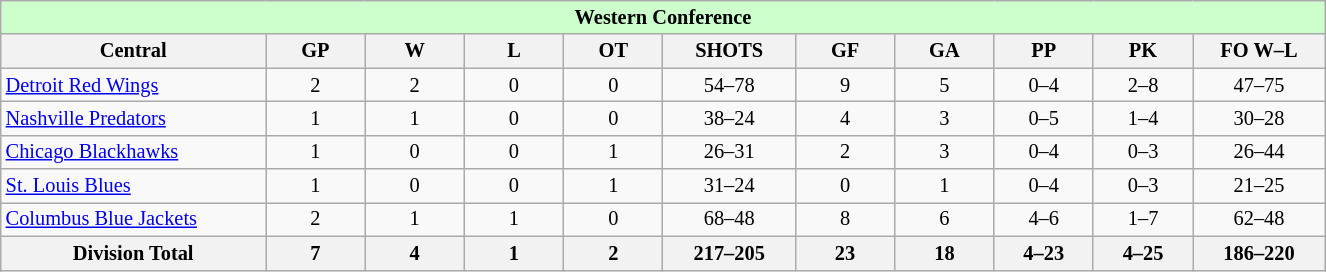<table class="wikitable" style="text-align:center; width:65em; font-size:85%;">
<tr style="background:#cfc; font-weight:bold;">
<td colspan=11>Western Conference</td>
</tr>
<tr>
<th width="20%">Central</th>
<th width="7.5%">GP</th>
<th width="7.5%">W</th>
<th width="7.5%">L</th>
<th width="7.5%">OT</th>
<th width="10%">SHOTS</th>
<th width="7.5%">GF</th>
<th width="7.5%">GA</th>
<th width="7.5%">PP</th>
<th width="7.5%">PK</th>
<th width="10%">FO W–L</th>
</tr>
<tr>
<td align=left><a href='#'>Detroit Red Wings</a></td>
<td>2</td>
<td>2</td>
<td>0</td>
<td>0</td>
<td>54–78</td>
<td>9</td>
<td>5</td>
<td>0–4</td>
<td>2–8</td>
<td>47–75</td>
</tr>
<tr>
<td align=left><a href='#'>Nashville Predators</a></td>
<td>1</td>
<td>1</td>
<td>0</td>
<td>0</td>
<td>38–24</td>
<td>4</td>
<td>3</td>
<td>0–5</td>
<td>1–4</td>
<td>30–28</td>
</tr>
<tr>
<td align=left><a href='#'>Chicago Blackhawks</a></td>
<td>1</td>
<td>0</td>
<td>0</td>
<td>1</td>
<td>26–31</td>
<td>2</td>
<td>3</td>
<td>0–4</td>
<td>0–3</td>
<td>26–44</td>
</tr>
<tr>
<td align=left><a href='#'>St. Louis Blues</a></td>
<td>1</td>
<td>0</td>
<td>0</td>
<td>1</td>
<td>31–24</td>
<td>0</td>
<td>1</td>
<td>0–4</td>
<td>0–3</td>
<td>21–25</td>
</tr>
<tr>
<td align=left><a href='#'>Columbus Blue Jackets</a></td>
<td>2</td>
<td>1</td>
<td>1</td>
<td>0</td>
<td>68–48</td>
<td>8</td>
<td>6</td>
<td>4–6</td>
<td>1–7</td>
<td>62–48</td>
</tr>
<tr>
<th>Division Total</th>
<th>7</th>
<th>4</th>
<th>1</th>
<th>2</th>
<th>217–205</th>
<th>23</th>
<th>18</th>
<th>4–23</th>
<th>4–25</th>
<th>186–220</th>
</tr>
</table>
